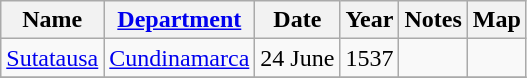<table class="wikitable sortable mw-collapsible mw-collapsed">
<tr>
<th scope="col">Name</th>
<th scope="col"><a href='#'>Department</a></th>
<th scope="col">Date</th>
<th scope="col">Year</th>
<th scope="col">Notes</th>
<th scope="col">Map</th>
</tr>
<tr>
<td align=center><a href='#'>Sutatausa</a></td>
<td align=center><a href='#'>Cundinamarca</a></td>
<td align=center>24 June</td>
<td align=center>1537</td>
<td align=center></td>
<td align=center></td>
</tr>
<tr>
</tr>
</table>
